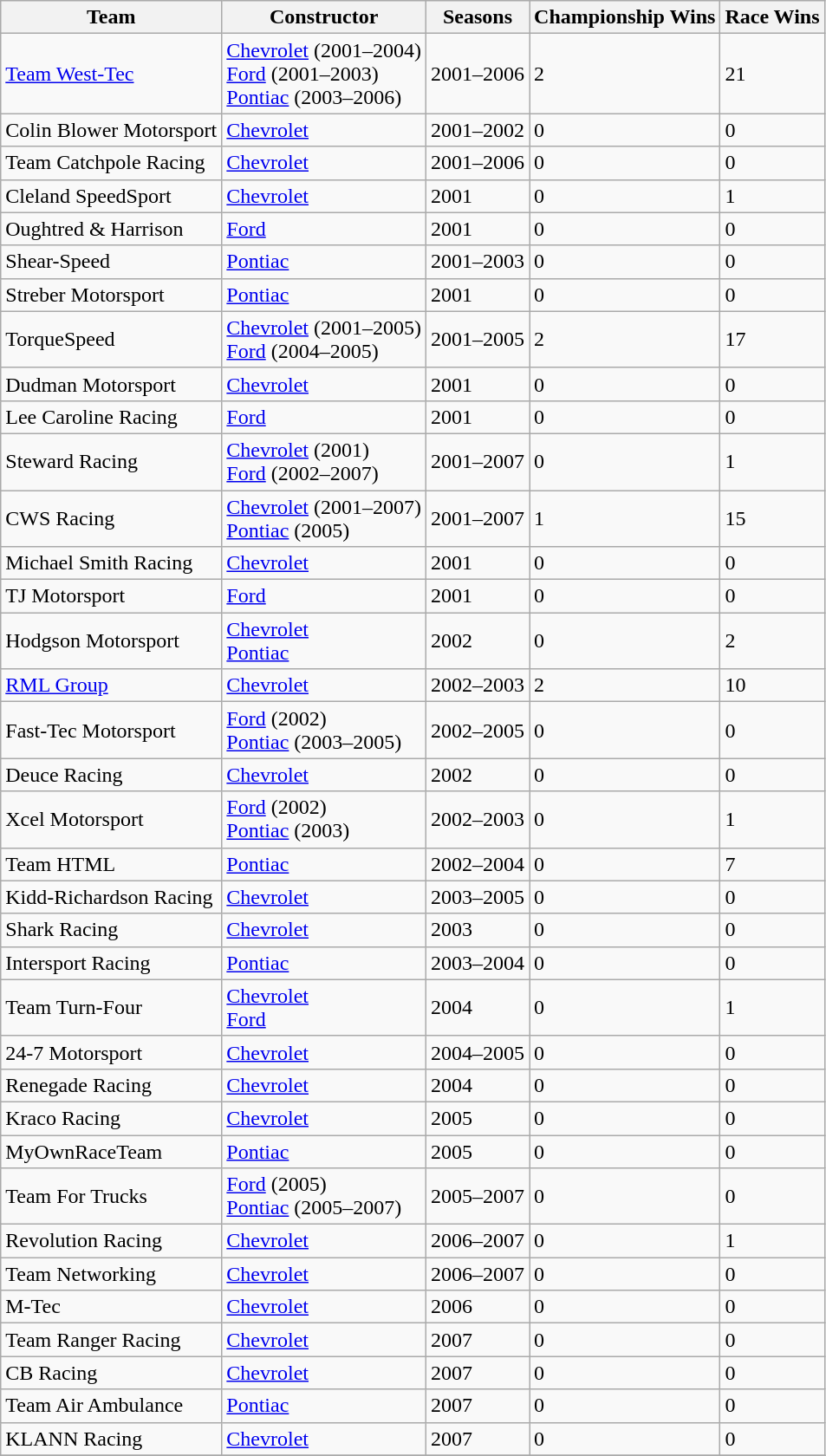<table class="wikitable">
<tr>
<th>Team</th>
<th>Constructor</th>
<th>Seasons</th>
<th>Championship Wins</th>
<th>Race Wins</th>
</tr>
<tr>
<td><a href='#'>Team West-Tec</a></td>
<td><a href='#'>Chevrolet</a> (2001–2004)<br><a href='#'>Ford</a> (2001–2003)<br><a href='#'>Pontiac</a> (2003–2006)</td>
<td>2001–2006</td>
<td>2</td>
<td>21</td>
</tr>
<tr>
<td>Colin Blower Motorsport</td>
<td><a href='#'>Chevrolet</a></td>
<td>2001–2002</td>
<td>0</td>
<td>0</td>
</tr>
<tr>
<td>Team Catchpole Racing</td>
<td><a href='#'>Chevrolet</a></td>
<td>2001–2006</td>
<td>0</td>
<td>0</td>
</tr>
<tr>
<td>Cleland SpeedSport</td>
<td><a href='#'>Chevrolet</a></td>
<td>2001</td>
<td>0</td>
<td>1</td>
</tr>
<tr>
<td>Oughtred & Harrison</td>
<td><a href='#'>Ford</a></td>
<td>2001</td>
<td>0</td>
<td>0</td>
</tr>
<tr>
<td>Shear-Speed</td>
<td><a href='#'>Pontiac</a></td>
<td>2001–2003</td>
<td>0</td>
<td>0</td>
</tr>
<tr>
<td>Streber Motorsport</td>
<td><a href='#'>Pontiac</a></td>
<td>2001</td>
<td>0</td>
<td>0</td>
</tr>
<tr>
<td>TorqueSpeed</td>
<td><a href='#'>Chevrolet</a> (2001–2005)<br><a href='#'>Ford</a> (2004–2005)</td>
<td>2001–2005</td>
<td>2</td>
<td>17</td>
</tr>
<tr>
<td>Dudman Motorsport</td>
<td><a href='#'>Chevrolet</a></td>
<td>2001</td>
<td>0</td>
<td>0</td>
</tr>
<tr>
<td>Lee Caroline Racing</td>
<td><a href='#'>Ford</a></td>
<td>2001</td>
<td>0</td>
<td>0</td>
</tr>
<tr>
<td>Steward Racing</td>
<td><a href='#'>Chevrolet</a> (2001)<br><a href='#'>Ford</a> (2002–2007)</td>
<td>2001–2007</td>
<td>0</td>
<td>1</td>
</tr>
<tr>
<td>CWS Racing</td>
<td><a href='#'>Chevrolet</a> (2001–2007)<br><a href='#'>Pontiac</a> (2005)</td>
<td>2001–2007</td>
<td>1</td>
<td>15</td>
</tr>
<tr>
<td>Michael Smith Racing</td>
<td><a href='#'>Chevrolet</a></td>
<td>2001</td>
<td>0</td>
<td>0</td>
</tr>
<tr>
<td>TJ Motorsport</td>
<td><a href='#'>Ford</a></td>
<td>2001</td>
<td>0</td>
<td>0</td>
</tr>
<tr>
<td>Hodgson Motorsport</td>
<td><a href='#'>Chevrolet</a><br><a href='#'>Pontiac</a></td>
<td>2002</td>
<td>0</td>
<td>2</td>
</tr>
<tr>
<td><a href='#'>RML Group</a></td>
<td><a href='#'>Chevrolet</a></td>
<td>2002–2003</td>
<td>2</td>
<td>10</td>
</tr>
<tr>
<td>Fast-Tec Motorsport</td>
<td><a href='#'>Ford</a> (2002)<br><a href='#'>Pontiac</a> (2003–2005)</td>
<td>2002–2005</td>
<td>0</td>
<td>0</td>
</tr>
<tr>
<td>Deuce Racing</td>
<td><a href='#'>Chevrolet</a></td>
<td>2002</td>
<td>0</td>
<td>0</td>
</tr>
<tr>
<td>Xcel Motorsport</td>
<td><a href='#'>Ford</a> (2002)<br><a href='#'>Pontiac</a> (2003)</td>
<td>2002–2003</td>
<td>0</td>
<td>1</td>
</tr>
<tr>
<td>Team HTML</td>
<td><a href='#'>Pontiac</a></td>
<td>2002–2004</td>
<td>0</td>
<td>7</td>
</tr>
<tr>
<td>Kidd-Richardson Racing</td>
<td><a href='#'>Chevrolet</a></td>
<td>2003–2005</td>
<td>0</td>
<td>0</td>
</tr>
<tr>
<td>Shark Racing</td>
<td><a href='#'>Chevrolet</a></td>
<td>2003</td>
<td>0</td>
<td>0</td>
</tr>
<tr>
<td>Intersport Racing</td>
<td><a href='#'>Pontiac</a></td>
<td>2003–2004</td>
<td>0</td>
<td>0</td>
</tr>
<tr>
<td>Team Turn-Four</td>
<td><a href='#'>Chevrolet</a><br><a href='#'>Ford</a></td>
<td>2004</td>
<td>0</td>
<td>1</td>
</tr>
<tr>
<td>24-7 Motorsport</td>
<td><a href='#'>Chevrolet</a></td>
<td>2004–2005</td>
<td>0</td>
<td>0</td>
</tr>
<tr>
<td>Renegade Racing</td>
<td><a href='#'>Chevrolet</a></td>
<td>2004</td>
<td>0</td>
<td>0</td>
</tr>
<tr>
<td>Kraco Racing</td>
<td><a href='#'>Chevrolet</a></td>
<td>2005</td>
<td>0</td>
<td>0</td>
</tr>
<tr>
<td>MyOwnRaceTeam</td>
<td><a href='#'>Pontiac</a></td>
<td>2005</td>
<td>0</td>
<td>0</td>
</tr>
<tr>
<td>Team For Trucks</td>
<td><a href='#'>Ford</a> (2005)<br><a href='#'>Pontiac</a> (2005–2007)</td>
<td>2005–2007</td>
<td>0</td>
<td>0</td>
</tr>
<tr>
<td>Revolution Racing</td>
<td><a href='#'>Chevrolet</a></td>
<td>2006–2007</td>
<td>0</td>
<td>1</td>
</tr>
<tr>
<td>Team Networking</td>
<td><a href='#'>Chevrolet</a></td>
<td>2006–2007</td>
<td>0</td>
<td>0</td>
</tr>
<tr>
<td>M-Tec</td>
<td><a href='#'>Chevrolet</a></td>
<td>2006</td>
<td>0</td>
<td>0</td>
</tr>
<tr>
<td>Team Ranger Racing</td>
<td><a href='#'>Chevrolet</a></td>
<td>2007</td>
<td>0</td>
<td>0</td>
</tr>
<tr>
<td>CB Racing</td>
<td><a href='#'>Chevrolet</a></td>
<td>2007</td>
<td>0</td>
<td>0</td>
</tr>
<tr>
<td>Team Air Ambulance</td>
<td><a href='#'>Pontiac</a></td>
<td>2007</td>
<td>0</td>
<td>0</td>
</tr>
<tr>
<td>KLANN Racing</td>
<td><a href='#'>Chevrolet</a></td>
<td>2007</td>
<td>0</td>
<td>0</td>
</tr>
<tr>
</tr>
</table>
